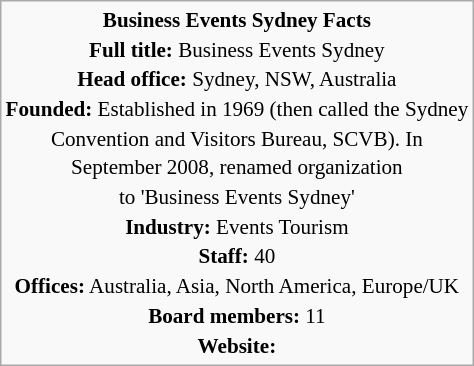<table class="wikitable" style="float:right; clear:right; color:black; background:#f9f9f9; border:1px solid #aaa; margin:0 0 1.0em 1.0em; padding:0.2em; border-spacing:0.4em 0; text-align:center; line-height:1.4em; font-size:88%;" cellpadding="0">
<tr>
<td><strong>Business Events Sydney Facts</strong><br><strong>Full title:</strong> Business Events Sydney<br><strong>Head office:</strong> Sydney, NSW, Australia<br><strong>Founded:</strong> Established in 1969 (then called the Sydney<br>
Convention and Visitors Bureau, SCVB). In <br>
September 2008, renamed organization <br>
to 'Business Events Sydney'<br><strong>Industry:</strong> Events Tourism<br><strong>Staff:</strong>  40<br><strong>Offices:</strong>  Australia, Asia, North America, Europe/UK<br><strong>Board members:</strong>  11<br><strong>Website:</strong>  </td>
</tr>
</table>
